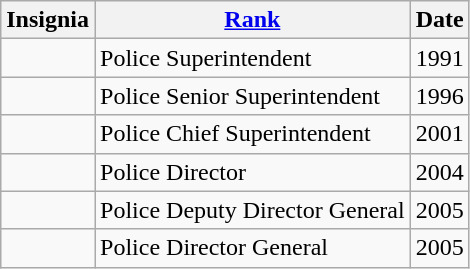<table class="wikitable">
<tr>
<th>Insignia</th>
<th><a href='#'>Rank</a></th>
<th>Date</th>
</tr>
<tr>
<td></td>
<td>Police Superintendent</td>
<td>1991</td>
</tr>
<tr>
<td></td>
<td>Police Senior Superintendent</td>
<td>1996</td>
</tr>
<tr>
<td></td>
<td>Police Chief Superintendent</td>
<td>2001</td>
</tr>
<tr>
<td></td>
<td>Police Director</td>
<td>2004</td>
</tr>
<tr>
<td></td>
<td>Police Deputy Director General</td>
<td>2005</td>
</tr>
<tr>
<td></td>
<td>Police Director General</td>
<td>2005</td>
</tr>
</table>
